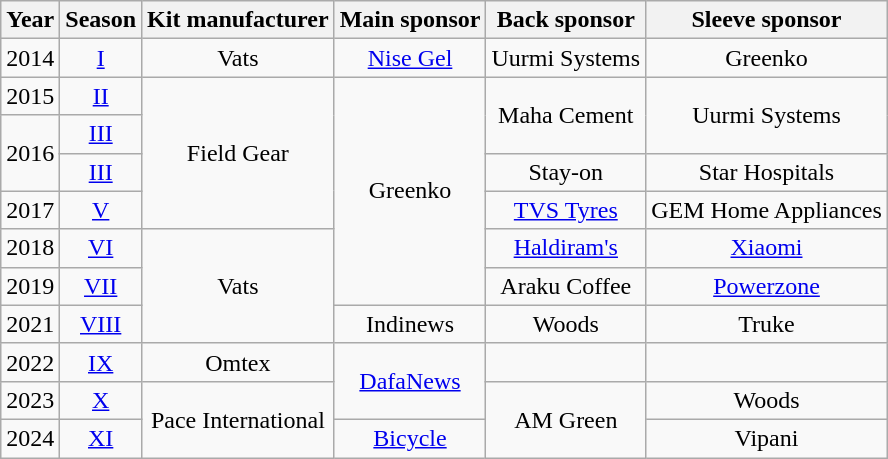<table class="wikitable sortable" style="text-align: center; font-size: 100%" align="center" width:"80%">
<tr>
<th>Year</th>
<th>Season</th>
<th>Kit manufacturer</th>
<th>Main sponsor</th>
<th>Back sponsor</th>
<th>Sleeve sponsor</th>
</tr>
<tr>
<td>2014</td>
<td><a href='#'>I</a></td>
<td>Vats</td>
<td><a href='#'>Nise Gel</a></td>
<td>Uurmi Systems</td>
<td>Greenko</td>
</tr>
<tr>
<td>2015</td>
<td><a href='#'>II</a></td>
<td rowspan="4">Field Gear</td>
<td rowspan="6">Greenko</td>
<td rowspan="2">Maha Cement</td>
<td rowspan="2">Uurmi Systems</td>
</tr>
<tr>
<td rowspan="2">2016</td>
<td><a href='#'>III</a></td>
</tr>
<tr>
<td><a href='#'>III</a></td>
<td>Stay-on</td>
<td>Star Hospitals</td>
</tr>
<tr>
<td>2017</td>
<td><a href='#'>V</a></td>
<td><a href='#'>TVS Tyres</a></td>
<td>GEM Home Appliances</td>
</tr>
<tr>
<td>2018</td>
<td><a href='#'>VI</a></td>
<td rowspan="3">Vats</td>
<td><a href='#'>Haldiram's</a></td>
<td><a href='#'>Xiaomi</a></td>
</tr>
<tr>
<td>2019</td>
<td><a href='#'>VII</a></td>
<td>Araku Coffee</td>
<td><a href='#'>Powerzone</a></td>
</tr>
<tr>
<td>2021</td>
<td><a href='#'>VIII</a></td>
<td>Indinews</td>
<td>Woods</td>
<td>Truke</td>
</tr>
<tr>
<td>2022</td>
<td><a href='#'>IX</a></td>
<td>Omtex</td>
<td rowspan="2"><a href='#'>DafaNews</a></td>
<td></td>
<td></td>
</tr>
<tr>
<td>2023</td>
<td><a href='#'>X</a></td>
<td rowspan="2">Pace International</td>
<td rowspan="2">AM Green</td>
<td>Woods</td>
</tr>
<tr>
<td>2024</td>
<td><a href='#'>XI</a></td>
<td><a href='#'>Bicycle</a></td>
<td>Vipani</td>
</tr>
</table>
